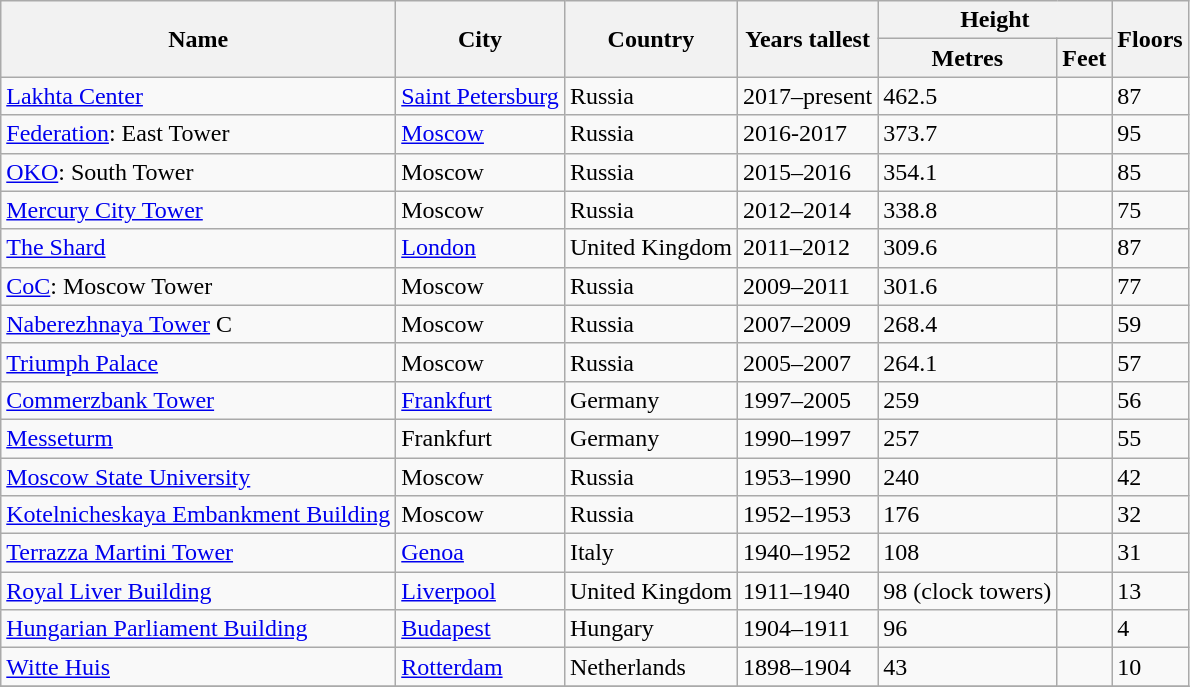<table class="wikitable sortable">
<tr>
<th rowspan=2>Name</th>
<th rowspan=2>City</th>
<th rowspan=2>Country</th>
<th rowspan=2>Years tallest</th>
<th colspan=2>Height</th>
<th rowspan=2>Floors</th>
</tr>
<tr>
<th>Metres</th>
<th>Feet</th>
</tr>
<tr>
<td><a href='#'>Lakhta Center</a></td>
<td><a href='#'>Saint Petersburg</a></td>
<td>Russia</td>
<td>2017–present</td>
<td>462.5</td>
<td></td>
<td>87</td>
</tr>
<tr>
<td><a href='#'>Federation</a>: East Tower</td>
<td><a href='#'>Moscow</a></td>
<td>Russia</td>
<td>2016-2017</td>
<td>373.7</td>
<td></td>
<td>95</td>
</tr>
<tr>
<td><a href='#'>OKO</a>: South Tower</td>
<td>Moscow</td>
<td>Russia</td>
<td>2015–2016</td>
<td>354.1</td>
<td></td>
<td>85</td>
</tr>
<tr>
<td><a href='#'>Mercury City Tower</a></td>
<td>Moscow</td>
<td>Russia</td>
<td>2012–2014</td>
<td>338.8</td>
<td></td>
<td>75</td>
</tr>
<tr>
<td><a href='#'>The Shard</a></td>
<td><a href='#'>London</a></td>
<td>United Kingdom</td>
<td>2011–2012</td>
<td>309.6</td>
<td></td>
<td>87</td>
</tr>
<tr>
<td><a href='#'>CoC</a>: Moscow Tower</td>
<td>Moscow</td>
<td>Russia</td>
<td>2009–2011</td>
<td>301.6</td>
<td></td>
<td>77</td>
</tr>
<tr>
<td><a href='#'>Naberezhnaya Tower</a> C</td>
<td>Moscow</td>
<td>Russia</td>
<td>2007–2009</td>
<td>268.4</td>
<td></td>
<td>59</td>
</tr>
<tr>
<td><a href='#'>Triumph Palace</a></td>
<td>Moscow</td>
<td>Russia</td>
<td>2005–2007</td>
<td>264.1</td>
<td></td>
<td>57</td>
</tr>
<tr>
<td><a href='#'>Commerzbank Tower</a></td>
<td><a href='#'>Frankfurt</a></td>
<td>Germany</td>
<td>1997–2005</td>
<td>259</td>
<td></td>
<td>56</td>
</tr>
<tr>
<td><a href='#'>Messeturm</a></td>
<td>Frankfurt</td>
<td>Germany</td>
<td>1990–1997</td>
<td>257</td>
<td></td>
<td>55</td>
</tr>
<tr>
<td><a href='#'>Moscow State University</a></td>
<td>Moscow</td>
<td>Russia</td>
<td>1953–1990</td>
<td>240</td>
<td></td>
<td>42</td>
</tr>
<tr>
<td><a href='#'>Kotelnicheskaya Embankment Building</a></td>
<td>Moscow</td>
<td>Russia</td>
<td>1952–1953</td>
<td>176</td>
<td></td>
<td>32</td>
</tr>
<tr>
<td><a href='#'>Terrazza Martini Tower</a></td>
<td><a href='#'>Genoa</a></td>
<td>Italy</td>
<td>1940–1952</td>
<td>108</td>
<td></td>
<td>31</td>
</tr>
<tr>
<td><a href='#'>Royal Liver Building</a></td>
<td><a href='#'>Liverpool</a></td>
<td>United Kingdom</td>
<td>1911–1940</td>
<td>98 (clock towers)</td>
<td></td>
<td>13</td>
</tr>
<tr>
<td><a href='#'>Hungarian Parliament Building</a></td>
<td><a href='#'>Budapest</a></td>
<td>Hungary</td>
<td>1904–1911</td>
<td>96</td>
<td></td>
<td>4</td>
</tr>
<tr>
<td><a href='#'>Witte Huis</a></td>
<td><a href='#'>Rotterdam</a></td>
<td>Netherlands</td>
<td>1898–1904</td>
<td>43</td>
<td></td>
<td>10</td>
</tr>
<tr>
</tr>
</table>
